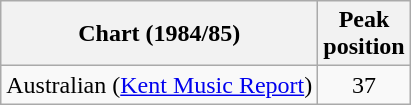<table class="wikitable">
<tr>
<th>Chart (1984/85)</th>
<th>Peak<br>position</th>
</tr>
<tr>
<td>Australian (<a href='#'>Kent Music Report</a>)</td>
<td align="center">37</td>
</tr>
</table>
